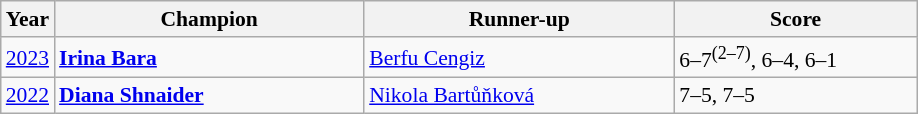<table class="wikitable" style="font-size:90%">
<tr>
<th>Year</th>
<th width="200">Champion</th>
<th width="200">Runner-up</th>
<th width="155">Score</th>
</tr>
<tr>
<td><a href='#'>2023</a></td>
<td> <strong><a href='#'>Irina Bara</a></strong></td>
<td> <a href='#'>Berfu Cengiz</a></td>
<td>6–7<sup>(2–7)</sup>, 6–4, 6–1</td>
</tr>
<tr>
<td><a href='#'>2022</a></td>
<td> <strong><a href='#'>Diana Shnaider</a></strong></td>
<td> <a href='#'>Nikola Bartůňková</a></td>
<td>7–5, 7–5</td>
</tr>
</table>
